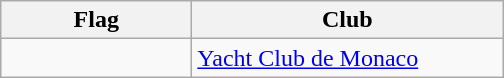<table class="wikitable sortable">
<tr>
<th scope="col" style="width:120px;">Flag</th>
<th scope="col" style="width:200px;">Club</th>
</tr>
<tr>
<td></td>
<td><a href='#'>Yacht Club de Monaco</a></td>
</tr>
</table>
